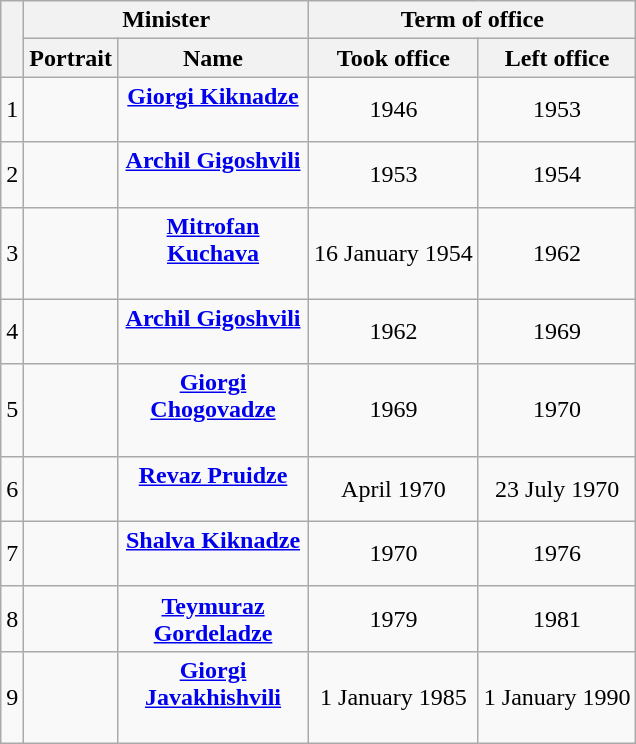<table class=wikitable style="clear:left; text-align:center">
<tr>
<th rowspan=2></th>
<th colspan=2>Minister</th>
<th colspan=2>Term of office</th>
</tr>
<tr>
<th>Portrait</th>
<th width=120>Name</th>
<th>Took office</th>
<th>Left office</th>
</tr>
<tr>
<td>1</td>
<td></td>
<td><strong><a href='#'>Giorgi Kiknadze</a></strong><br><br></td>
<td>1946</td>
<td>1953</td>
</tr>
<tr>
<td>2</td>
<td></td>
<td><strong><a href='#'>Archil Gigoshvili</a></strong><br><br></td>
<td>1953</td>
<td>1954</td>
</tr>
<tr>
<td>3</td>
<td></td>
<td><strong><a href='#'>Mitrofan Kuchava</a></strong><br><br></td>
<td>16 January 1954</td>
<td>1962</td>
</tr>
<tr>
<td>4</td>
<td></td>
<td><strong><a href='#'>Archil Gigoshvili</a></strong><br><br></td>
<td>1962</td>
<td>1969</td>
</tr>
<tr>
<td>5</td>
<td></td>
<td><strong><a href='#'>Giorgi Chogovadze</a></strong><br><br></td>
<td>1969</td>
<td>1970</td>
</tr>
<tr>
<td>6</td>
<td></td>
<td><strong><a href='#'>Revaz Pruidze</a></strong><br><br></td>
<td>April 1970</td>
<td>23 July 1970</td>
</tr>
<tr>
<td>7</td>
<td></td>
<td><strong><a href='#'>Shalva Kiknadze</a></strong><br><br></td>
<td>1970</td>
<td>1976</td>
</tr>
<tr>
<td>8</td>
<td></td>
<td><strong><a href='#'>Teymuraz Gordeladze</a></strong></td>
<td>1979</td>
<td>1981</td>
</tr>
<tr>
<td>9</td>
<td></td>
<td><strong><a href='#'>Giorgi Javakhishvili</a></strong><br><br></td>
<td>1 January 1985</td>
<td>1 January 1990</td>
</tr>
</table>
